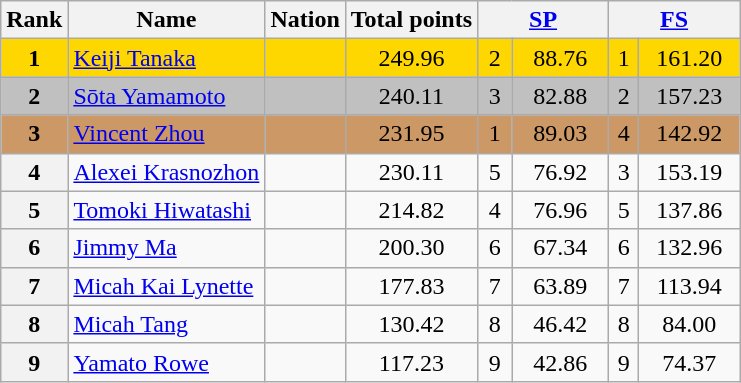<table class="wikitable sortable">
<tr>
<th>Rank</th>
<th>Name</th>
<th>Nation</th>
<th>Total points</th>
<th colspan="2" width="80px"><a href='#'>SP</a></th>
<th colspan="2" width="80px"><a href='#'>FS</a></th>
</tr>
<tr bgcolor="gold">
<td align="center"><strong>1</strong></td>
<td><a href='#'>Keiji Tanaka</a></td>
<td></td>
<td align="center">249.96</td>
<td align="center">2</td>
<td align="center">88.76</td>
<td align="center">1</td>
<td align="center">161.20</td>
</tr>
<tr bgcolor="silver">
<td align="center"><strong>2</strong></td>
<td><a href='#'>Sōta Yamamoto</a></td>
<td></td>
<td align="center">240.11</td>
<td align="center">3</td>
<td align="center">82.88</td>
<td align="center">2</td>
<td align="center">157.23</td>
</tr>
<tr bgcolor="cc9966">
<td align="center"><strong>3</strong></td>
<td><a href='#'>Vincent Zhou</a></td>
<td></td>
<td align="center">231.95</td>
<td align="center">1</td>
<td align="center">89.03</td>
<td align="center">4</td>
<td align="center">142.92</td>
</tr>
<tr>
<th>4</th>
<td><a href='#'>Alexei Krasnozhon</a></td>
<td></td>
<td align="center">230.11</td>
<td align="center">5</td>
<td align="center">76.92</td>
<td align="center">3</td>
<td align="center">153.19</td>
</tr>
<tr>
<th>5</th>
<td><a href='#'>Tomoki Hiwatashi</a></td>
<td></td>
<td align="center">214.82</td>
<td align="center">4</td>
<td align="center">76.96</td>
<td align="center">5</td>
<td align="center">137.86</td>
</tr>
<tr>
<th>6</th>
<td><a href='#'>Jimmy Ma</a></td>
<td></td>
<td align="center">200.30</td>
<td align="center">6</td>
<td align="center">67.34</td>
<td align="center">6</td>
<td align="center">132.96</td>
</tr>
<tr>
<th>7</th>
<td><a href='#'>Micah Kai Lynette</a></td>
<td></td>
<td align="center">177.83</td>
<td align="center">7</td>
<td align="center">63.89</td>
<td align="center">7</td>
<td align="center">113.94</td>
</tr>
<tr>
<th>8</th>
<td><a href='#'>Micah Tang</a></td>
<td></td>
<td align="center">130.42</td>
<td align="center">8</td>
<td align="center">46.42</td>
<td align="center">8</td>
<td align="center">84.00</td>
</tr>
<tr>
<th>9</th>
<td><a href='#'>Yamato Rowe</a></td>
<td></td>
<td align="center">117.23</td>
<td align="center">9</td>
<td align="center">42.86</td>
<td align="center">9</td>
<td align="center">74.37</td>
</tr>
</table>
